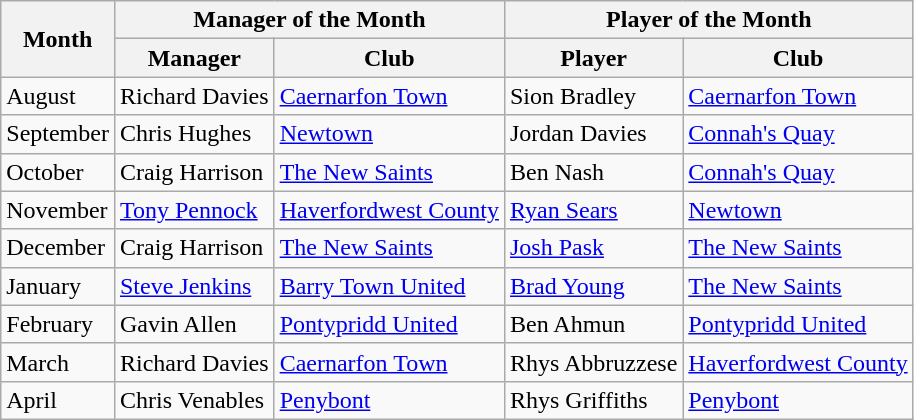<table class="wikitable">
<tr>
<th rowspan="2">Month</th>
<th colspan="2">Manager of the Month</th>
<th colspan="2">Player of the Month</th>
</tr>
<tr>
<th>Manager</th>
<th>Club</th>
<th>Player</th>
<th>Club</th>
</tr>
<tr>
<td>August</td>
<td>Richard Davies</td>
<td><a href='#'>Caernarfon Town</a></td>
<td>Sion Bradley</td>
<td><a href='#'>Caernarfon Town</a></td>
</tr>
<tr>
<td>September</td>
<td>Chris Hughes</td>
<td><a href='#'>Newtown</a></td>
<td>Jordan Davies</td>
<td><a href='#'>Connah's Quay</a></td>
</tr>
<tr>
<td>October</td>
<td>Craig Harrison</td>
<td><a href='#'>The New Saints</a></td>
<td>Ben Nash</td>
<td><a href='#'>Connah's Quay</a></td>
</tr>
<tr>
<td>November</td>
<td><a href='#'>Tony Pennock</a></td>
<td><a href='#'>Haverfordwest County</a></td>
<td><a href='#'>Ryan Sears</a></td>
<td><a href='#'>Newtown</a></td>
</tr>
<tr>
<td>December</td>
<td>Craig Harrison</td>
<td><a href='#'>The New Saints</a></td>
<td><a href='#'>Josh Pask</a></td>
<td><a href='#'>The New Saints</a></td>
</tr>
<tr>
<td>January</td>
<td><a href='#'>Steve Jenkins</a></td>
<td><a href='#'>Barry Town United</a></td>
<td><a href='#'>Brad Young</a></td>
<td><a href='#'>The New Saints</a></td>
</tr>
<tr>
<td>February</td>
<td>Gavin Allen</td>
<td><a href='#'>Pontypridd United</a></td>
<td>Ben Ahmun</td>
<td><a href='#'>Pontypridd United</a></td>
</tr>
<tr>
<td>March</td>
<td>Richard Davies</td>
<td><a href='#'>Caernarfon Town</a></td>
<td>Rhys Abbruzzese</td>
<td><a href='#'>Haverfordwest County</a></td>
</tr>
<tr>
<td>April</td>
<td>Chris Venables</td>
<td><a href='#'>Penybont</a></td>
<td>Rhys Griffiths</td>
<td><a href='#'>Penybont</a></td>
</tr>
</table>
